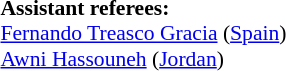<table width=50% style="font-size: 90%">
<tr>
<td><br><strong>Assistant referees:</strong>
<br> <a href='#'>Fernando Treasco Gracia</a> (<a href='#'>Spain</a>)
<br> <a href='#'>Awni Hassouneh</a> (<a href='#'>Jordan</a>)</td>
</tr>
</table>
